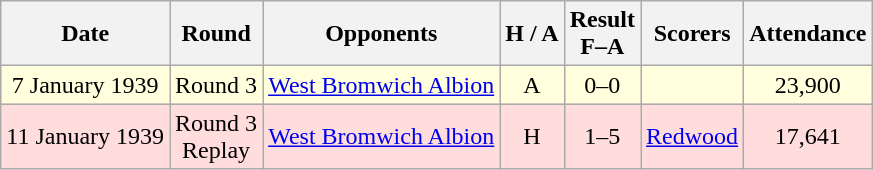<table class="wikitable" style="text-align:center">
<tr>
<th>Date</th>
<th>Round</th>
<th>Opponents</th>
<th>H / A</th>
<th>Result<br>F–A</th>
<th>Scorers</th>
<th>Attendance</th>
</tr>
<tr bgcolor="#ffffdd">
<td>7 January 1939</td>
<td>Round 3</td>
<td><a href='#'>West Bromwich Albion</a></td>
<td>A</td>
<td>0–0</td>
<td></td>
<td>23,900</td>
</tr>
<tr bgcolor="#ffdddd">
<td>11 January 1939</td>
<td>Round 3<br>Replay</td>
<td><a href='#'>West Bromwich Albion</a></td>
<td>H</td>
<td>1–5</td>
<td><a href='#'>Redwood</a></td>
<td>17,641</td>
</tr>
</table>
